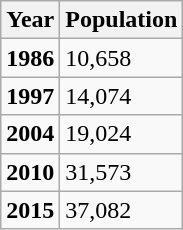<table class="wikitable">
<tr>
<th>Year</th>
<th>Population</th>
</tr>
<tr>
<td><strong>1986</strong></td>
<td>10,658</td>
</tr>
<tr>
<td><strong>1997</strong></td>
<td>14,074</td>
</tr>
<tr>
<td><strong>2004</strong></td>
<td>19,024</td>
</tr>
<tr>
<td><strong>2010</strong></td>
<td>31,573</td>
</tr>
<tr>
<td><strong>2015</strong></td>
<td>37,082</td>
</tr>
</table>
